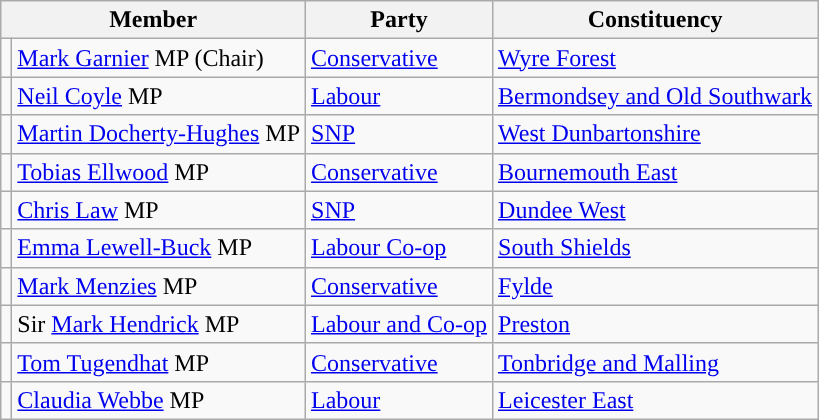<table class="wikitable">
<tr>
<th colspan="2" valign="top">Member</th>
<th valign="top">Party</th>
<th valign="top">Constituency</th>
</tr>
<tr>
<td style="color:inherit;background:"></td>
<td><a href='#'>Mark Garnier</a> MP (Chair)</td>
<td><a href='#'>Conservative</a></td>
<td><a href='#'>Wyre Forest</a></td>
</tr>
<tr>
<td style="color:inherit;background:"></td>
<td><a href='#'>Neil Coyle</a> MP</td>
<td><a href='#'>Labour</a></td>
<td><a href='#'>Bermondsey and Old Southwark</a></td>
</tr>
<tr>
<td style="color:inherit;background:"></td>
<td><a href='#'>Martin Docherty-Hughes</a> MP</td>
<td><a href='#'>SNP</a></td>
<td><a href='#'>West Dunbartonshire</a></td>
</tr>
<tr>
<td style="color:inherit;background:"></td>
<td><a href='#'>Tobias Ellwood</a> MP</td>
<td><a href='#'>Conservative</a></td>
<td><a href='#'>Bournemouth East</a></td>
</tr>
<tr>
<td style="color:inherit;background:"></td>
<td><a href='#'>Chris Law</a> MP</td>
<td><a href='#'>SNP</a></td>
<td><a href='#'>Dundee West</a></td>
</tr>
<tr>
<td style="color:inherit;background:"></td>
<td><a href='#'>Emma Lewell-Buck</a> MP</td>
<td><a href='#'>Labour Co-op</a></td>
<td><a href='#'>South Shields</a></td>
</tr>
<tr>
<td style="color:inherit;background:"></td>
<td><a href='#'>Mark Menzies</a> MP</td>
<td><a href='#'>Conservative</a></td>
<td><a href='#'>Fylde</a></td>
</tr>
<tr>
<td style="color:inherit;background:"></td>
<td>Sir <a href='#'>Mark Hendrick</a> MP</td>
<td><a href='#'>Labour and Co-op</a></td>
<td><a href='#'>Preston</a></td>
</tr>
<tr>
<td style="color:inherit;background:"></td>
<td><a href='#'>Tom Tugendhat</a> MP</td>
<td><a href='#'>Conservative</a></td>
<td><a href='#'>Tonbridge and Malling</a></td>
</tr>
<tr>
<td style="color:inherit;background:"></td>
<td><a href='#'>Claudia Webbe</a> MP</td>
<td><a href='#'>Labour</a></td>
<td><a href='#'>Leicester East</a></td>
</tr>
</table>
